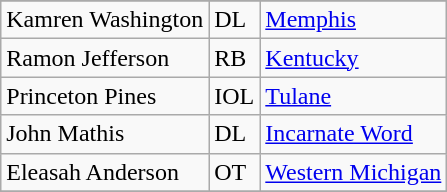<table class="wikitable">
<tr>
</tr>
<tr>
<td>Kamren Washington</td>
<td>DL</td>
<td><a href='#'>Memphis</a></td>
</tr>
<tr>
<td>Ramon Jefferson</td>
<td>RB</td>
<td><a href='#'>Kentucky</a></td>
</tr>
<tr>
<td>Princeton Pines</td>
<td>IOL</td>
<td><a href='#'>Tulane</a></td>
</tr>
<tr>
<td>John Mathis</td>
<td>DL</td>
<td><a href='#'>Incarnate Word</a></td>
</tr>
<tr>
<td>Eleasah Anderson</td>
<td>OT</td>
<td><a href='#'>Western Michigan</a></td>
</tr>
<tr>
</tr>
</table>
